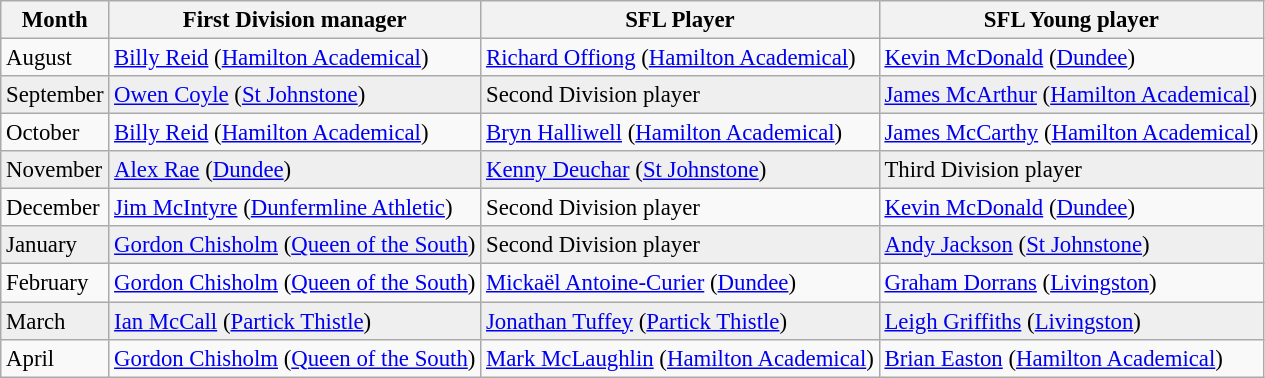<table class="wikitable" style="font-size:95%">
<tr>
<th>Month</th>
<th>First Division manager</th>
<th>SFL Player</th>
<th>SFL Young player</th>
</tr>
<tr>
<td>August</td>
<td> <a href='#'>Billy Reid</a> (<a href='#'>Hamilton Academical</a>)</td>
<td> <a href='#'>Richard Offiong</a> (<a href='#'>Hamilton Academical</a>)</td>
<td> <a href='#'>Kevin McDonald</a> (<a href='#'>Dundee</a>)</td>
</tr>
<tr bgcolor="#EFEFEF">
<td>September</td>
<td> <a href='#'>Owen Coyle</a> (<a href='#'>St Johnstone</a>)</td>
<td>Second Division player</td>
<td>  <a href='#'>James McArthur</a> (<a href='#'>Hamilton Academical</a>)</td>
</tr>
<tr>
<td>October</td>
<td> <a href='#'>Billy Reid</a> (<a href='#'>Hamilton Academical</a>)</td>
<td> <a href='#'>Bryn Halliwell</a> (<a href='#'>Hamilton Academical</a>)</td>
<td> <a href='#'>James McCarthy</a> (<a href='#'>Hamilton Academical</a>)</td>
</tr>
<tr bgcolor="#EFEFEF">
<td>November</td>
<td> <a href='#'>Alex Rae</a> (<a href='#'>Dundee</a>)</td>
<td> <a href='#'>Kenny Deuchar</a> (<a href='#'>St Johnstone</a>)</td>
<td>Third Division player</td>
</tr>
<tr>
<td>December</td>
<td> <a href='#'>Jim McIntyre</a> (<a href='#'>Dunfermline Athletic</a>)</td>
<td>Second Division player</td>
<td> <a href='#'>Kevin McDonald</a> (<a href='#'>Dundee</a>)</td>
</tr>
<tr bgcolor="#EFEFEF">
<td>January</td>
<td> <a href='#'>Gordon Chisholm</a> (<a href='#'>Queen of the South</a>)</td>
<td>Second Division player</td>
<td> <a href='#'>Andy Jackson</a> (<a href='#'>St Johnstone</a>)</td>
</tr>
<tr>
<td>February</td>
<td> <a href='#'>Gordon Chisholm</a> (<a href='#'>Queen of the South</a>)</td>
<td> <a href='#'>Mickaël Antoine-Curier</a> (<a href='#'>Dundee</a>)</td>
<td> <a href='#'>Graham Dorrans</a> (<a href='#'>Livingston</a>)</td>
</tr>
<tr bgcolor="#EFEFEF">
<td>March</td>
<td> <a href='#'>Ian McCall</a> (<a href='#'>Partick Thistle</a>)</td>
<td> <a href='#'>Jonathan Tuffey</a> (<a href='#'>Partick Thistle</a>)</td>
<td> <a href='#'>Leigh Griffiths</a> (<a href='#'>Livingston</a>)</td>
</tr>
<tr>
<td>April</td>
<td> <a href='#'>Gordon Chisholm</a> (<a href='#'>Queen of the South</a>)</td>
<td> <a href='#'>Mark McLaughlin</a> (<a href='#'>Hamilton Academical</a>)</td>
<td> <a href='#'>Brian Easton</a> (<a href='#'>Hamilton Academical</a>)</td>
</tr>
</table>
